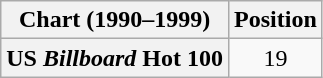<table class="wikitable plainrowheaders" style="text-align:center">
<tr>
<th>Chart (1990–1999)</th>
<th>Position</th>
</tr>
<tr>
<th scope="row">US <em>Billboard</em> Hot 100</th>
<td>19</td>
</tr>
</table>
